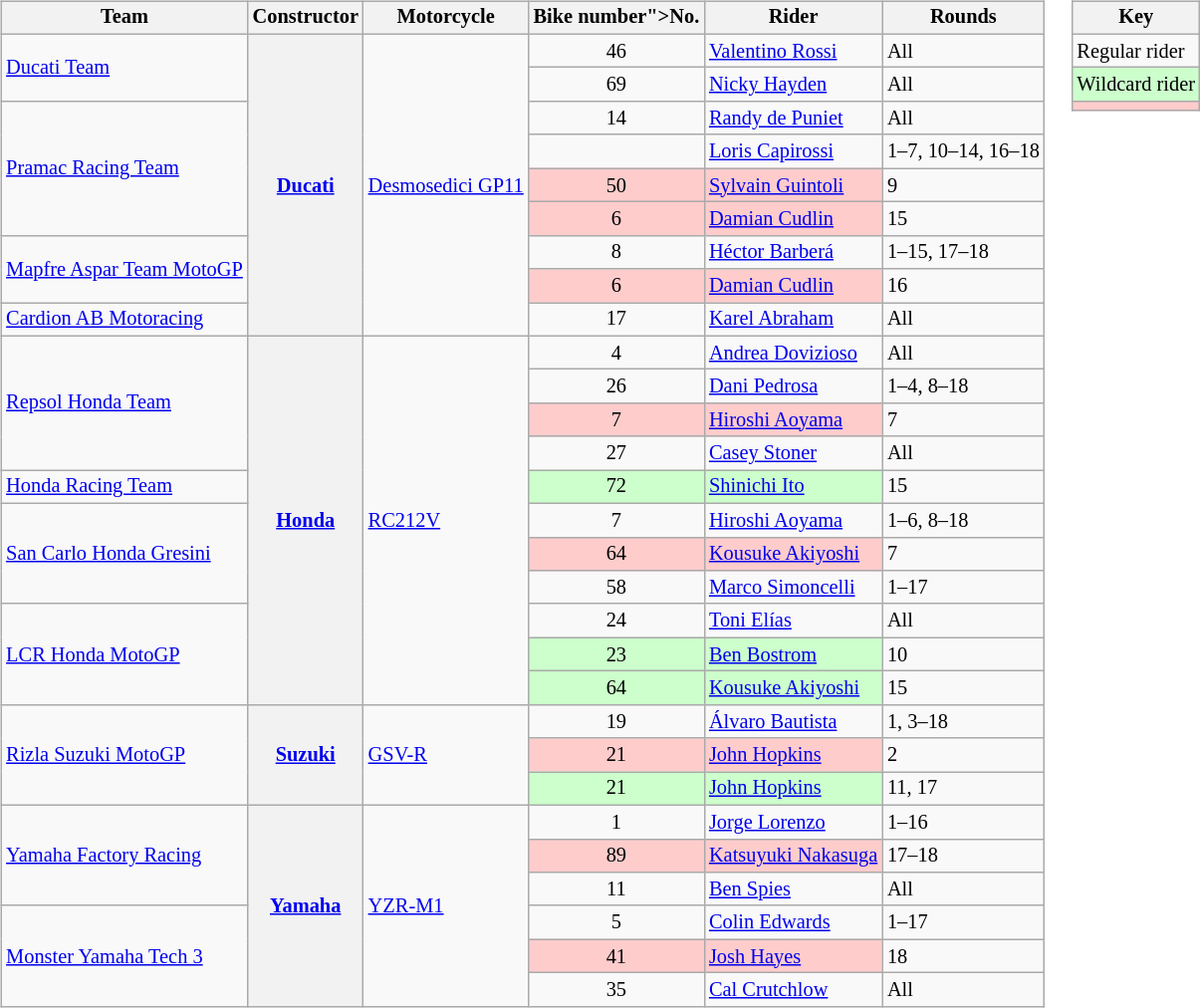<table>
<tr>
<td><br><table class="wikitable" style="font-size: 85%">
<tr>
<th>Team</th>
<th>Constructor</th>
<th>Motorcycle</th>
<th><abbr>Bike number</nowiki>">No.</abbr></th>
<th>Rider</th>
<th>Rounds</th>
</tr>
<tr>
<td rowspan=2> <a href='#'>Ducati Team</a></td>
<th rowspan=9><a href='#'>Ducati</a></th>
<td rowspan=9><span><a href='#'>Desmosedici GP11</a></span></td>
<td align="center">46</td>
<td> <a href='#'>Valentino Rossi</a></td>
<td>All</td>
</tr>
<tr>
<td align="center">69</td>
<td> <a href='#'>Nicky Hayden</a></td>
<td>All</td>
</tr>
<tr>
<td rowspan=4> <a href='#'>Pramac Racing Team</a></td>
<td align="center">14</td>
<td> <a href='#'>Randy de Puniet</a></td>
<td>All</td>
</tr>
<tr>
<td align="center"></td>
<td> <a href='#'>Loris Capirossi</a></td>
<td><span>1–7, 10–14, 16–18</span></td>
</tr>
<tr>
<td align="center" style="background:#ffcccc;">50</td>
<td style="background:#ffcccc;"> <a href='#'>Sylvain Guintoli</a></td>
<td>9</td>
</tr>
<tr>
<td align="center" style="background:#ffcccc;">6</td>
<td style="background:#ffcccc;"> <a href='#'>Damian Cudlin</a></td>
<td>15</td>
</tr>
<tr>
<td rowspan=2><span> <a href='#'>Mapfre Aspar Team MotoGP</a></span></td>
<td align="center">8</td>
<td> <a href='#'>Héctor Barberá</a></td>
<td>1–15, 17–18</td>
</tr>
<tr>
<td align="center" style="background:#ffcccc;">6</td>
<td style="background:#ffcccc;"> <a href='#'>Damian Cudlin</a></td>
<td>16</td>
</tr>
<tr>
<td> <a href='#'>Cardion AB Motoracing</a></td>
<td align="center">17</td>
<td> <a href='#'>Karel Abraham</a></td>
<td>All</td>
</tr>
<tr>
<td rowspan=4> <a href='#'>Repsol Honda Team</a></td>
<th rowspan=11><a href='#'>Honda</a></th>
<td rowspan=11><a href='#'>RC212V</a></td>
<td align="center">4</td>
<td> <a href='#'>Andrea Dovizioso</a></td>
<td>All</td>
</tr>
<tr>
<td align="center">26</td>
<td> <a href='#'>Dani Pedrosa</a></td>
<td>1–4, 8–18</td>
</tr>
<tr>
<td align="center" style="background:#ffcccc;">7</td>
<td style="background:#ffcccc;"> <a href='#'>Hiroshi Aoyama</a></td>
<td>7</td>
</tr>
<tr>
<td align="center">27</td>
<td> <a href='#'>Casey Stoner</a></td>
<td>All</td>
</tr>
<tr>
<td> <a href='#'>Honda Racing Team</a></td>
<td align="center" style="background:#ccffcc;">72</td>
<td style="background:#ccffcc;"> <a href='#'>Shinichi Ito</a></td>
<td>15</td>
</tr>
<tr>
<td rowspan=3> <a href='#'>San Carlo Honda Gresini</a></td>
<td align="center">7</td>
<td> <a href='#'>Hiroshi Aoyama</a></td>
<td>1–6, 8–18</td>
</tr>
<tr>
<td align="center" style="background:#ffcccc;">64</td>
<td style="background:#ffcccc;"> <a href='#'>Kousuke Akiyoshi</a></td>
<td>7</td>
</tr>
<tr>
<td align="center">58</td>
<td> <a href='#'>Marco Simoncelli</a></td>
<td>1–17</td>
</tr>
<tr>
<td rowspan=3> <a href='#'>LCR Honda MotoGP</a></td>
<td align="center">24</td>
<td> <a href='#'>Toni Elías</a></td>
<td>All</td>
</tr>
<tr>
<td align="center" style="background:#ccffcc;">23</td>
<td style="background:#ccffcc;"> <a href='#'>Ben Bostrom</a></td>
<td>10</td>
</tr>
<tr>
<td align="center" style="background:#ccffcc;">64</td>
<td style="background:#ccffcc;"> <a href='#'>Kousuke Akiyoshi</a></td>
<td>15</td>
</tr>
<tr>
<td rowspan=3> <a href='#'>Rizla Suzuki MotoGP</a></td>
<th rowspan=3><a href='#'>Suzuki</a></th>
<td rowspan=3><a href='#'>GSV-R</a></td>
<td align="center">19</td>
<td> <a href='#'>Álvaro Bautista</a></td>
<td>1, 3–18</td>
</tr>
<tr>
<td align="center" style="background:#ffcccc;">21</td>
<td style="background:#ffcccc;"> <a href='#'>John Hopkins</a></td>
<td>2</td>
</tr>
<tr>
<td align="center" style="background:#ccffcc;">21</td>
<td style="background:#ccffcc;"> <a href='#'>John Hopkins</a></td>
<td>11, 17</td>
</tr>
<tr>
<td rowspan=3> <a href='#'>Yamaha Factory Racing</a></td>
<th rowspan=6><a href='#'>Yamaha</a></th>
<td rowspan=6><a href='#'>YZR-M1</a></td>
<td align="center">1</td>
<td> <a href='#'>Jorge Lorenzo</a></td>
<td>1–16</td>
</tr>
<tr>
<td align="center" style="background:#ffcccc;">89</td>
<td style="background:#ffcccc;"><span> <a href='#'>Katsuyuki Nakasuga</a></span></td>
<td>17–18</td>
</tr>
<tr>
<td align="center">11</td>
<td> <a href='#'>Ben Spies</a></td>
<td>All</td>
</tr>
<tr>
<td rowspan=3> <a href='#'>Monster Yamaha Tech 3</a></td>
<td align="center">5</td>
<td> <a href='#'>Colin Edwards</a></td>
<td>1–17</td>
</tr>
<tr>
<td align="center" style="background:#ffcccc;">41</td>
<td style="background:#ffcccc;"> <a href='#'>Josh Hayes</a></td>
<td>18</td>
</tr>
<tr>
<td align="center">35</td>
<td> <a href='#'>Cal Crutchlow</a></td>
<td>All</td>
</tr>
</table>
</td>
<td valign="top"><br><table class="wikitable" style="font-size: 85%;">
<tr>
<th colspan=2>Key</th>
</tr>
<tr>
<td>Regular rider</td>
</tr>
<tr style="background:#ccffcc;">
<td>Wildcard rider</td>
</tr>
<tr style="background:#ffcccc;">
<td></td>
</tr>
</table>
</td>
</tr>
</table>
